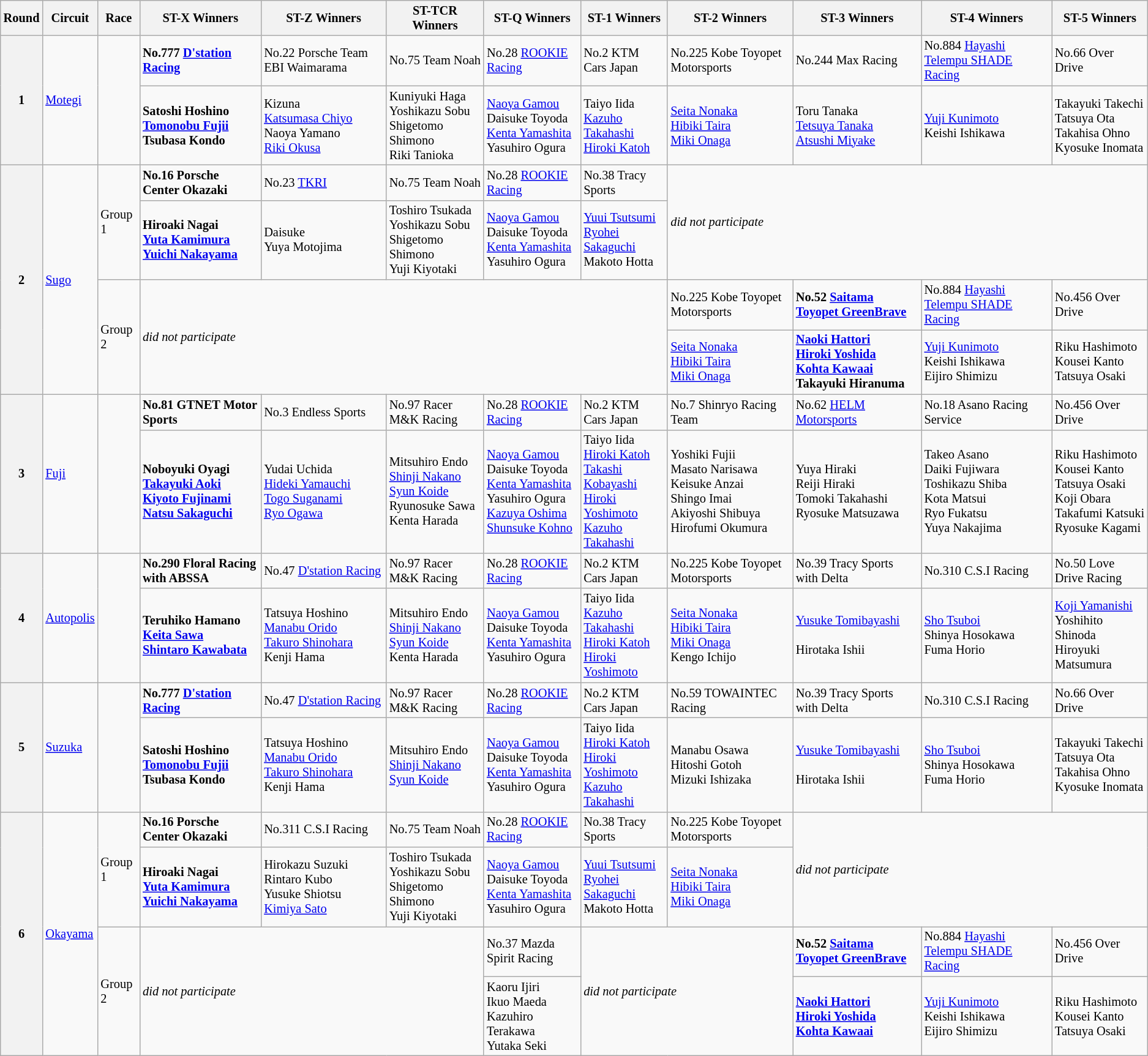<table class="wikitable" style="font-size: 85%">
<tr>
<th>Round</th>
<th>Circuit</th>
<th>Race</th>
<th>ST-X Winners</th>
<th>ST-Z Winners</th>
<th>ST-TCR Winners</th>
<th>ST-Q Winners</th>
<th>ST-1 Winners</th>
<th>ST-2 Winners</th>
<th>ST-3 Winners</th>
<th>ST-4 Winners</th>
<th>ST-5 Winners</th>
</tr>
<tr>
<th rowspan="2">1</th>
<td rowspan="2"><a href='#'>Motegi</a></td>
<td rowspan="2"></td>
<td><strong>No.777 <a href='#'>D'station Racing</a></strong></td>
<td>No.22 Porsche Team EBI Waimarama</td>
<td>No.75 Team Noah</td>
<td>No.28 <a href='#'>ROOKIE Racing</a></td>
<td>No.2 KTM Cars Japan</td>
<td>No.225 Kobe Toyopet Motorsports</td>
<td>No.244 Max Racing</td>
<td>No.884 <a href='#'>Hayashi Telempu SHADE Racing</a></td>
<td>No.66 Over Drive</td>
</tr>
<tr>
<td><strong> Satoshi Hoshino<br> <a href='#'>Tomonobu Fujii</a><br> Tsubasa Kondo</strong></td>
<td> Kizuna<br> <a href='#'>Katsumasa Chiyo</a><br> Naoya Yamano<br> <a href='#'>Riki Okusa</a></td>
<td> Kuniyuki Haga<br> Yoshikazu Sobu<br> Shigetomo Shimono<br> Riki Tanioka</td>
<td> <a href='#'>Naoya Gamou</a><br> Daisuke Toyoda<br> <a href='#'>Kenta Yamashita</a><br> Yasuhiro Ogura</td>
<td> Taiyo Iida<br> <a href='#'>Kazuho Takahashi</a><br> <a href='#'>Hiroki Katoh</a></td>
<td> <a href='#'>Seita Nonaka</a><br> <a href='#'>Hibiki Taira</a><br> <a href='#'>Miki Onaga</a></td>
<td> Toru Tanaka<br> <a href='#'>Tetsuya Tanaka</a><br> <a href='#'>Atsushi Miyake</a></td>
<td> <a href='#'>Yuji Kunimoto</a><br> Keishi Ishikawa</td>
<td> Takayuki Takechi<br> Tatsuya Ota<br> Takahisa Ohno<br> Kyosuke Inomata</td>
</tr>
<tr>
<th rowspan="4">2</th>
<td rowspan="4"><a href='#'>Sugo</a></td>
<td rowspan="2">Group 1</td>
<td><strong>No.16 Porsche Center Okazaki</strong></td>
<td>No.23 <a href='#'>TKRI</a></td>
<td>No.75 Team Noah</td>
<td>No.28 <a href='#'>ROOKIE Racing</a></td>
<td>No.38 Tracy Sports</td>
<td colspan="4" rowspan="2"><em>did not participate</em></td>
</tr>
<tr>
<td><strong> Hiroaki Nagai<br> <a href='#'>Yuta Kamimura</a><br> <a href='#'>Yuichi Nakayama</a></strong></td>
<td> Daisuke<br> Yuya Motojima</td>
<td> Toshiro Tsukada<br> Yoshikazu Sobu<br> Shigetomo Shimono<br> Yuji Kiyotaki</td>
<td> <a href='#'>Naoya Gamou</a><br> Daisuke Toyoda<br> <a href='#'>Kenta Yamashita</a><br> Yasuhiro Ogura</td>
<td> <a href='#'>Yuui Tsutsumi</a><br> <a href='#'>Ryohei Sakaguchi</a><br> Makoto Hotta</td>
</tr>
<tr>
<td rowspan="2">Group 2</td>
<td colspan="5" rowspan="2"><em>did not participate</em></td>
<td>No.225 Kobe Toyopet Motorsports</td>
<td><strong>No.52 <a href='#'>Saitama Toyopet GreenBrave</a></strong></td>
<td>No.884 <a href='#'>Hayashi Telempu SHADE Racing</a></td>
<td>No.456 Over Drive</td>
</tr>
<tr>
<td> <a href='#'>Seita Nonaka</a><br> <a href='#'>Hibiki Taira</a><br> <a href='#'>Miki Onaga</a></td>
<td><strong> <a href='#'>Naoki Hattori</a><br> <a href='#'>Hiroki Yoshida</a><br> <a href='#'>Kohta Kawaai</a><br> Takayuki Hiranuma</strong></td>
<td> <a href='#'>Yuji Kunimoto</a><br> Keishi Ishikawa<br> Eijiro Shimizu</td>
<td> Riku Hashimoto<br> Kousei Kanto<br> Tatsuya Osaki</td>
</tr>
<tr>
<th rowspan="2">3</th>
<td rowspan="2"><a href='#'>Fuji</a></td>
<td rowspan="2"></td>
<td><strong>No.81 GTNET Motor Sports</strong></td>
<td>No.3 Endless Sports</td>
<td>No.97 Racer M&K Racing</td>
<td>No.28 <a href='#'>ROOKIE Racing</a></td>
<td>No.2 KTM Cars Japan</td>
<td>No.7 Shinryo Racing Team</td>
<td>No.62 <a href='#'>HELM Motorsports</a></td>
<td>No.18 Asano Racing Service</td>
<td>No.456 Over Drive</td>
</tr>
<tr>
<td><strong> Noboyuki Oyagi<br> <a href='#'>Takayuki Aoki</a><br> <a href='#'>Kiyoto Fujinami</a><br> <a href='#'>Natsu Sakaguchi</a></strong></td>
<td> Yudai Uchida<br> <a href='#'>Hideki Yamauchi</a><br> <a href='#'>Togo Suganami</a><br> <a href='#'>Ryo Ogawa</a></td>
<td> Mitsuhiro Endo<br> <a href='#'>Shinji Nakano</a><br> <a href='#'>Syun Koide</a><br> Ryunosuke Sawa<br> Kenta Harada</td>
<td> <a href='#'>Naoya Gamou</a><br> Daisuke Toyoda<br> <a href='#'>Kenta Yamashita</a><br> Yasuhiro Ogura<br> <a href='#'>Kazuya Oshima</a><br> <a href='#'>Shunsuke Kohno</a></td>
<td> Taiyo Iida<br> <a href='#'>Hiroki Katoh</a><br> <a href='#'>Takashi Kobayashi</a><br> <a href='#'>Hiroki Yoshimoto</a><br> <a href='#'>Kazuho Takahashi</a></td>
<td> Yoshiki Fujii<br> Masato Narisawa<br> Keisuke Anzai<br> Shingo Imai<br> Akiyoshi Shibuya<br> Hirofumi Okumura</td>
<td> Yuya Hiraki<br> Reiji Hiraki<br> Tomoki Takahashi<br> Ryosuke Matsuzawa</td>
<td> Takeo Asano<br> Daiki Fujiwara<br> Toshikazu Shiba<br> Kota Matsui<br> Ryo Fukatsu<br> Yuya Nakajima</td>
<td> Riku Hashimoto<br> Kousei Kanto<br> Tatsuya Osaki<br> Koji Obara<br> Takafumi Katsuki<br> Ryosuke Kagami</td>
</tr>
<tr>
<th rowspan="2">4</th>
<td rowspan="2"><a href='#'>Autopolis</a></td>
<td rowspan="2"></td>
<td><strong>No.290 Floral Racing with ABSSA</strong></td>
<td>No.47 <a href='#'>D'station Racing</a></td>
<td>No.97 Racer M&K Racing</td>
<td>No.28 <a href='#'>ROOKIE Racing</a></td>
<td>No.2 KTM Cars Japan</td>
<td>No.225 Kobe Toyopet Motorsports</td>
<td>No.39 Tracy Sports with Delta</td>
<td>No.310 C.S.I Racing</td>
<td>No.50 Love Drive Racing</td>
</tr>
<tr>
<td><strong> Teruhiko Hamano<br> <a href='#'>Keita Sawa</a><br> <a href='#'>Shintaro Kawabata</a></strong></td>
<td> Tatsuya Hoshino<br> <a href='#'>Manabu Orido</a><br> <a href='#'>Takuro Shinohara</a><br> Kenji Hama</td>
<td> Mitsuhiro Endo<br> <a href='#'>Shinji Nakano</a><br> <a href='#'>Syun Koide</a><br> Kenta Harada</td>
<td> <a href='#'>Naoya Gamou</a><br> Daisuke Toyoda<br> <a href='#'>Kenta Yamashita</a><br> Yasuhiro Ogura</td>
<td> Taiyo Iida<br> <a href='#'>Kazuho Takahashi</a><br> <a href='#'>Hiroki Katoh</a><br> <a href='#'>Hiroki Yoshimoto</a></td>
<td> <a href='#'>Seita Nonaka</a><br> <a href='#'>Hibiki Taira</a><br> <a href='#'>Miki Onaga</a><br> Kengo Ichijo</td>
<td> <a href='#'>Yusuke Tomibayashi</a><br> <br> Hirotaka Ishii</td>
<td> <a href='#'>Sho Tsuboi</a><br> Shinya Hosokawa<br> Fuma Horio</td>
<td> <a href='#'>Koji Yamanishi</a><br> Yoshihito Shinoda<br> Hiroyuki Matsumura</td>
</tr>
<tr>
<th rowspan="2">5</th>
<td rowspan="2"><a href='#'>Suzuka</a></td>
<td rowspan="2"></td>
<td><strong>No.777 <a href='#'>D'station Racing</a></strong></td>
<td>No.47 <a href='#'>D'station Racing</a></td>
<td>No.97 Racer M&K Racing</td>
<td>No.28 <a href='#'>ROOKIE Racing</a></td>
<td>No.2 KTM Cars Japan</td>
<td>No.59 TOWAINTEC Racing</td>
<td>No.39 Tracy Sports with Delta</td>
<td>No.310 C.S.I Racing</td>
<td>No.66 Over Drive</td>
</tr>
<tr>
<td><strong> Satoshi Hoshino<br> <a href='#'>Tomonobu Fujii</a><br> Tsubasa Kondo</strong></td>
<td> Tatsuya Hoshino<br> <a href='#'>Manabu Orido</a><br> <a href='#'>Takuro Shinohara</a><br> Kenji Hama</td>
<td> Mitsuhiro Endo<br> <a href='#'>Shinji Nakano</a><br> <a href='#'>Syun Koide</a></td>
<td> <a href='#'>Naoya Gamou</a><br> Daisuke Toyoda<br> <a href='#'>Kenta Yamashita</a><br> Yasuhiro Ogura</td>
<td> Taiyo Iida<br> <a href='#'>Hiroki Katoh</a><br> <a href='#'>Hiroki Yoshimoto</a><br> <a href='#'>Kazuho Takahashi</a></td>
<td> Manabu Osawa<br> Hitoshi Gotoh<br> Mizuki Ishizaka</td>
<td> <a href='#'>Yusuke Tomibayashi</a><br> <br> Hirotaka Ishii</td>
<td> <a href='#'>Sho Tsuboi</a><br> Shinya Hosokawa<br> Fuma Horio</td>
<td> Takayuki Takechi<br> Tatsuya Ota<br> Takahisa Ohno<br> Kyosuke Inomata</td>
</tr>
<tr>
<th rowspan="4">6</th>
<td rowspan="4"><a href='#'>Okayama</a></td>
<td rowspan="2">Group 1</td>
<td><strong>No.16 Porsche Center Okazaki</strong></td>
<td>No.311 C.S.I Racing</td>
<td>No.75 Team Noah</td>
<td>No.28 <a href='#'>ROOKIE Racing</a></td>
<td>No.38 Tracy Sports</td>
<td>No.225 Kobe Toyopet Motorsports</td>
<td colspan="3" rowspan="2"><em>did not participate</em></td>
</tr>
<tr>
<td><strong> Hiroaki Nagai<br> <a href='#'>Yuta Kamimura</a><br> <a href='#'>Yuichi Nakayama</a></strong></td>
<td> Hirokazu Suzuki<br> Rintaro Kubo<br> Yusuke Shiotsu<br> <a href='#'>Kimiya Sato</a></td>
<td> Toshiro Tsukada<br> Yoshikazu Sobu<br> Shigetomo Shimono<br> Yuji Kiyotaki</td>
<td> <a href='#'>Naoya Gamou</a><br> Daisuke Toyoda<br> <a href='#'>Kenta Yamashita</a><br> Yasuhiro Ogura</td>
<td> <a href='#'>Yuui Tsutsumi</a><br> <a href='#'>Ryohei Sakaguchi</a><br> Makoto Hotta</td>
<td> <a href='#'>Seita Nonaka</a><br> <a href='#'>Hibiki Taira</a><br> <a href='#'>Miki Onaga</a></td>
</tr>
<tr>
<td rowspan="2">Group 2</td>
<td colspan="3" rowspan="2"><em>did not participate</em></td>
<td>No.37 Mazda Spirit Racing</td>
<td colspan="2" rowspan="2"><em>did not participate</em></td>
<td><strong>No.52 <a href='#'>Saitama Toyopet GreenBrave</a></strong></td>
<td>No.884 <a href='#'>Hayashi Telempu SHADE Racing</a></td>
<td>No.456 Over Drive</td>
</tr>
<tr>
<td> Kaoru Ijiri<br> Ikuo Maeda<br> Kazuhiro Terakawa<br> Yutaka Seki</td>
<td><strong> <a href='#'>Naoki Hattori</a><br> <a href='#'>Hiroki Yoshida</a><br> <a href='#'>Kohta Kawaai</a></strong></td>
<td> <a href='#'>Yuji Kunimoto</a><br> Keishi Ishikawa<br> Eijiro Shimizu</td>
<td> Riku Hashimoto<br> Kousei Kanto<br> Tatsuya Osaki</td>
</tr>
</table>
